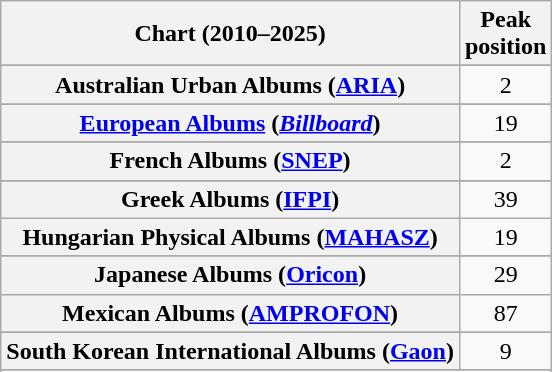<table class="wikitable sortable plainrowheaders" style="text-align:center">
<tr>
<th scope="col">Chart (2010–2025)</th>
<th scope="col">Peak<br>position</th>
</tr>
<tr>
</tr>
<tr>
<th scope="row">Australian Urban Albums (<a href='#'>ARIA</a>)</th>
<td>2</td>
</tr>
<tr>
</tr>
<tr>
</tr>
<tr>
</tr>
<tr>
</tr>
<tr>
</tr>
<tr>
</tr>
<tr>
<th scope="row"><a href='#'>European Albums</a> (<em><a href='#'>Billboard</a></em>)</th>
<td>19</td>
</tr>
<tr>
</tr>
<tr>
<th scope="row">French Albums (<a href='#'>SNEP</a>)</th>
<td>2</td>
</tr>
<tr>
</tr>
<tr>
<th scope="row">Greek Albums (<a href='#'>IFPI</a>)</th>
<td>39</td>
</tr>
<tr>
<th scope="row">Hungarian Physical Albums (<a href='#'>MAHASZ</a>)</th>
<td>19</td>
</tr>
<tr>
</tr>
<tr>
<th scope="row">Japanese Albums (<a href='#'>Oricon</a>)</th>
<td>29</td>
</tr>
<tr>
<th scope="row">Mexican Albums (<a href='#'>AMPROFON</a>)</th>
<td>87</td>
</tr>
<tr>
</tr>
<tr>
</tr>
<tr>
</tr>
<tr>
<th scope="row">South Korean International Albums (<a href='#'>Gaon</a>)</th>
<td>9</td>
</tr>
<tr>
</tr>
<tr>
</tr>
<tr>
</tr>
<tr>
</tr>
<tr>
</tr>
<tr>
</tr>
</table>
